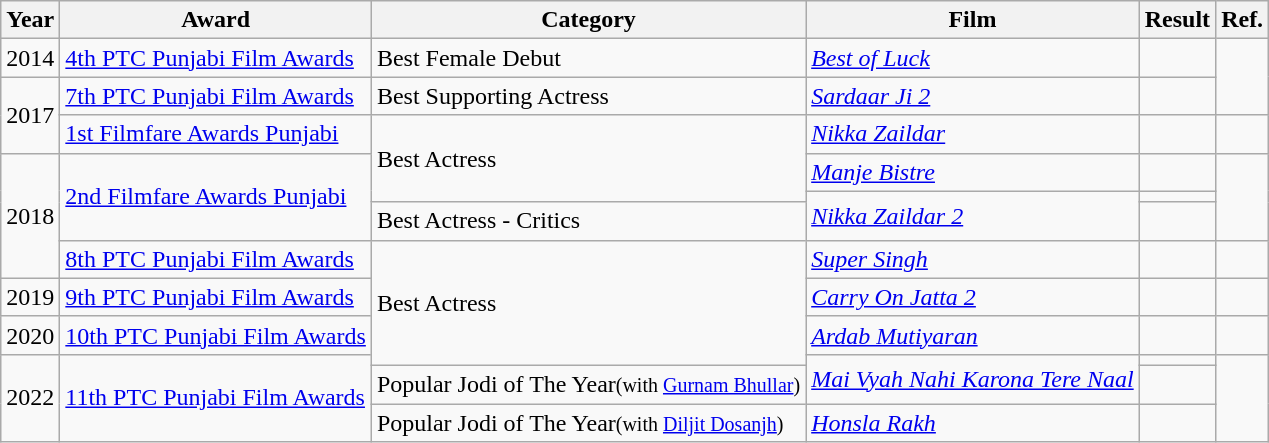<table class="wikitable">
<tr>
<th>Year</th>
<th>Award</th>
<th>Category</th>
<th>Film</th>
<th>Result</th>
<th>Ref.</th>
</tr>
<tr>
<td>2014</td>
<td><a href='#'>4th PTC Punjabi Film Awards</a></td>
<td>Best Female Debut</td>
<td><em><a href='#'>Best of Luck</a></em></td>
<td></td>
<td rowspan="2"></td>
</tr>
<tr>
<td rowspan="2">2017</td>
<td><a href='#'>7th PTC Punjabi Film Awards</a></td>
<td>Best Supporting Actress</td>
<td><em><a href='#'>Sardaar Ji 2</a></em></td>
<td></td>
</tr>
<tr>
<td><a href='#'>1st Filmfare Awards Punjabi</a></td>
<td rowspan="3">Best Actress</td>
<td><em><a href='#'>Nikka Zaildar</a></em></td>
<td></td>
<td></td>
</tr>
<tr>
<td rowspan="4">2018</td>
<td rowspan="3"><a href='#'>2nd Filmfare Awards Punjabi</a></td>
<td><em><a href='#'>Manje Bistre</a></em></td>
<td></td>
<td rowspan="3"></td>
</tr>
<tr>
<td rowspan="2"><em><a href='#'>Nikka Zaildar 2</a></em></td>
<td></td>
</tr>
<tr>
<td>Best Actress - Critics</td>
<td></td>
</tr>
<tr>
<td><a href='#'>8th PTC Punjabi Film Awards</a></td>
<td rowspan="4">Best Actress</td>
<td><em><a href='#'>Super Singh</a></em></td>
<td></td>
<td></td>
</tr>
<tr>
<td>2019</td>
<td><a href='#'>9th PTC Punjabi Film Awards</a></td>
<td><em><a href='#'>Carry On Jatta 2</a></em></td>
<td></td>
<td></td>
</tr>
<tr>
<td>2020</td>
<td><a href='#'>10th PTC Punjabi Film Awards</a></td>
<td><em><a href='#'>Ardab Mutiyaran</a></em></td>
<td></td>
<td></td>
</tr>
<tr>
<td rowspan="3">2022</td>
<td rowspan="3"><a href='#'>11th PTC Punjabi Film Awards</a></td>
<td rowspan="2"><em><a href='#'>Mai Vyah Nahi Karona Tere Naal</a></em></td>
<td></td>
<td rowspan="3"></td>
</tr>
<tr>
<td>Popular Jodi of The Year<small>(with <a href='#'>Gurnam Bhullar</a>)</small></td>
<td></td>
</tr>
<tr>
<td>Popular Jodi of The Year<small>(with <a href='#'>Diljit Dosanjh</a>)</small></td>
<td><em><a href='#'>Honsla Rakh</a></em></td>
<td></td>
</tr>
</table>
